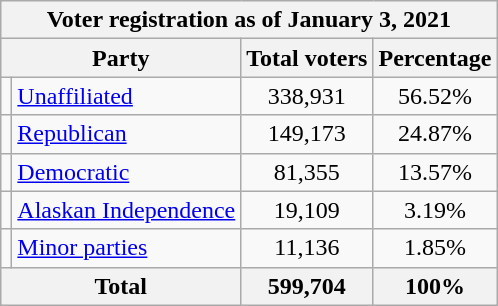<table class=wikitable>
<tr>
<th colspan = 6>Voter registration as of January 3, 2021</th>
</tr>
<tr>
<th colspan = 2>Party</th>
<th>Total voters</th>
<th>Percentage</th>
</tr>
<tr>
<td></td>
<td><a href='#'>Unaffiliated</a></td>
<td align=center>338,931</td>
<td align=center>56.52%</td>
</tr>
<tr>
<td></td>
<td><a href='#'>Republican</a></td>
<td align=center>149,173</td>
<td align=center>24.87%</td>
</tr>
<tr>
<td></td>
<td><a href='#'>Democratic</a></td>
<td align=center>81,355</td>
<td align=center>13.57%</td>
</tr>
<tr>
<td></td>
<td><a href='#'>Alaskan Independence</a></td>
<td align=center>19,109</td>
<td align=center>3.19%</td>
</tr>
<tr>
<td></td>
<td><a href='#'>Minor parties</a></td>
<td align=center>11,136</td>
<td align=center>1.85%</td>
</tr>
<tr>
<th colspan = 2>Total</th>
<th align=center>599,704</th>
<th align=center>100%</th>
</tr>
</table>
